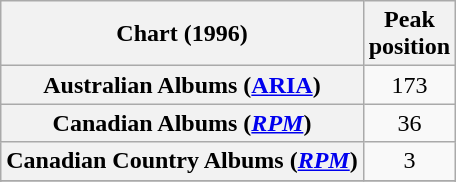<table class="wikitable sortable plainrowheaders" style="text-align:center">
<tr>
<th scope="col">Chart (1996)</th>
<th scope="col">Peak<br> position</th>
</tr>
<tr>
<th scope="row">Australian Albums (<a href='#'>ARIA</a>)</th>
<td>173</td>
</tr>
<tr>
<th scope="row">Canadian Albums (<em><a href='#'>RPM</a></em>)</th>
<td>36</td>
</tr>
<tr>
<th scope="row">Canadian Country Albums (<em><a href='#'>RPM</a></em>)</th>
<td>3</td>
</tr>
<tr>
</tr>
<tr>
</tr>
</table>
